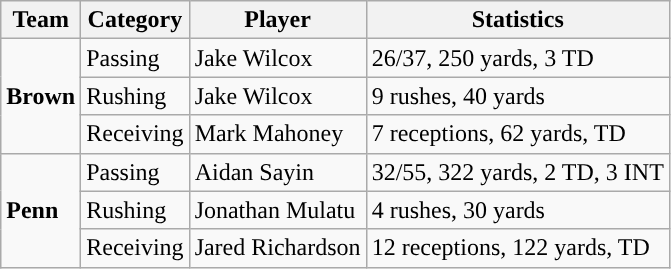<table class="wikitable" style="float: left;">
<tr>
<th>Team</th>
<th>Category</th>
<th>Player</th>
<th>Statistics</th>
</tr>
<tr>
<td rowspan=3><strong>Brown</strong></td>
<td>Passing</td>
<td>Jake Wilcox</td>
<td>26/37, 250 yards, 3 TD</td>
</tr>
<tr>
<td>Rushing</td>
<td>Jake Wilcox</td>
<td>9 rushes, 40 yards</td>
</tr>
<tr>
<td>Receiving</td>
<td>Mark Mahoney</td>
<td>7 receptions, 62 yards, TD</td>
</tr>
<tr>
<td rowspan=3><strong>Penn</strong></td>
<td>Passing</td>
<td>Aidan Sayin</td>
<td>32/55, 322 yards, 2 TD, 3 INT</td>
</tr>
<tr>
<td>Rushing</td>
<td>Jonathan Mulatu</td>
<td>4 rushes, 30 yards</td>
</tr>
<tr>
<td>Receiving</td>
<td>Jared Richardson</td>
<td>12 receptions, 122 yards, TD</td>
</tr>
</table>
